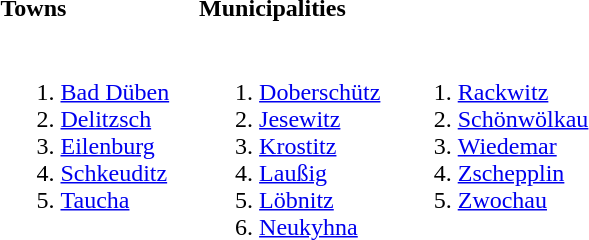<table>
<tr>
<th align=left width=33%>Towns</th>
<th align=left width=33%>Municipalities</th>
<th align=left width=33%></th>
</tr>
<tr valign=top>
<td><br><ol><li><a href='#'>Bad Düben</a></li><li><a href='#'>Delitzsch</a></li><li><a href='#'>Eilenburg</a></li><li><a href='#'>Schkeuditz</a></li><li><a href='#'>Taucha</a></li></ol></td>
<td><br><ol><li><a href='#'>Doberschütz</a></li><li><a href='#'>Jesewitz</a></li><li><a href='#'>Krostitz</a></li><li><a href='#'>Laußig</a></li><li><a href='#'>Löbnitz</a></li><li><a href='#'>Neukyhna</a></li></ol></td>
<td><br><ol>
<li> <a href='#'>Rackwitz</a>
<li> <a href='#'>Schönwölkau</a>
<li> <a href='#'>Wiedemar</a>
<li> <a href='#'>Zschepplin</a>
<li> <a href='#'>Zwochau</a>
</ol></td>
</tr>
</table>
